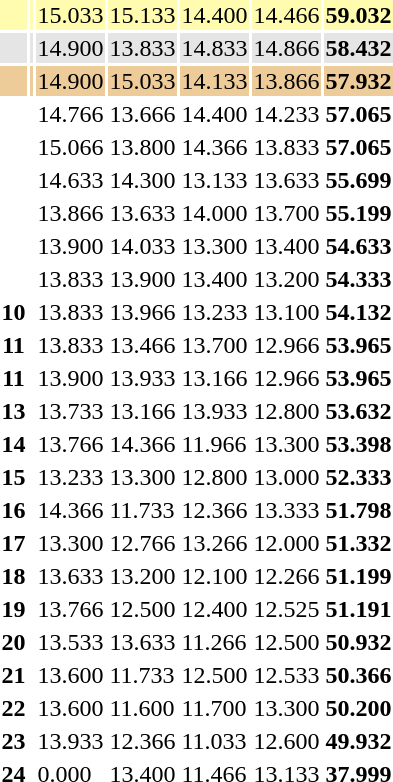<table>
<tr style="background:#fffcaf;">
<th scope=row style="text-align:center"></th>
<td align=left></td>
<td>15.033</td>
<td>15.133</td>
<td>14.400</td>
<td>14.466</td>
<td><strong>59.032</strong></td>
</tr>
<tr style="background:#e5e5e5;">
<th scope=row style="text-align:center"></th>
<td align=left></td>
<td>14.900</td>
<td>13.833</td>
<td>14.833</td>
<td>14.866</td>
<td><strong>58.432</strong></td>
</tr>
<tr style="background:#ec9;">
<th scope=row style="text-align:center"></th>
<td align=left></td>
<td>14.900</td>
<td>15.033</td>
<td>14.133</td>
<td>13.866</td>
<td><strong>57.932</strong></td>
</tr>
<tr>
<th scope=row style="text-align:center"></th>
<td align=left></td>
<td>14.766</td>
<td>13.666</td>
<td>14.400</td>
<td>14.233</td>
<td><strong>57.065</strong></td>
</tr>
<tr>
<th scope=row style="text-align:center"></th>
<td align=left></td>
<td>15.066</td>
<td>13.800</td>
<td>14.366</td>
<td>13.833</td>
<td><strong>57.065</strong></td>
</tr>
<tr>
<th scope=row style="text-align:center"></th>
<td align=left></td>
<td>14.633</td>
<td>14.300</td>
<td>13.133</td>
<td>13.633</td>
<td><strong>55.699</strong></td>
</tr>
<tr>
<th scope=row style="text-align:center"></th>
<td align=left></td>
<td>13.866</td>
<td>13.633</td>
<td>14.000</td>
<td>13.700</td>
<td><strong>55.199</strong></td>
</tr>
<tr>
<th scope=row style="text-align:center"></th>
<td align=left></td>
<td>13.900</td>
<td>14.033</td>
<td>13.300</td>
<td>13.400</td>
<td><strong>54.633</strong></td>
</tr>
<tr>
<th scope=row style="text-align:center"></th>
<td align=left></td>
<td>13.833</td>
<td>13.900</td>
<td>13.400</td>
<td>13.200</td>
<td><strong>54.333</strong></td>
</tr>
<tr>
<th scope=row style="text-align:center">10</th>
<td align=left></td>
<td>13.833</td>
<td>13.966</td>
<td>13.233</td>
<td>13.100</td>
<td><strong>54.132</strong></td>
</tr>
<tr>
<th scope=row style="text-align:center">11</th>
<td align=left></td>
<td>13.833</td>
<td>13.466</td>
<td>13.700</td>
<td>12.966</td>
<td><strong>53.965</strong></td>
</tr>
<tr>
<th scope=row style="text-align:center">11</th>
<td align=left></td>
<td>13.900</td>
<td>13.933</td>
<td>13.166</td>
<td>12.966</td>
<td><strong>53.965</strong></td>
</tr>
<tr>
<th scope=row style="text-align:center">13</th>
<td align=left></td>
<td>13.733</td>
<td>13.166</td>
<td>13.933</td>
<td>12.800</td>
<td><strong>53.632</strong></td>
</tr>
<tr>
<th scope=row style="text-align:center">14</th>
<td align=left></td>
<td>13.766</td>
<td>14.366</td>
<td>11.966</td>
<td>13.300</td>
<td><strong>53.398</strong></td>
</tr>
<tr>
<th scope=row style="text-align:center">15</th>
<td align=left></td>
<td>13.233</td>
<td>13.300</td>
<td>12.800</td>
<td>13.000</td>
<td><strong>52.333</strong></td>
</tr>
<tr>
<th scope=row style="text-align:center">16</th>
<td align=left></td>
<td>14.366</td>
<td>11.733</td>
<td>12.366</td>
<td>13.333</td>
<td><strong>51.798</strong></td>
</tr>
<tr>
<th scope=row style="text-align:center">17</th>
<td align=left></td>
<td>13.300</td>
<td>12.766</td>
<td>13.266</td>
<td>12.000</td>
<td><strong>51.332</strong></td>
</tr>
<tr>
<th scope=row style="text-align:center">18</th>
<td align=left></td>
<td>13.633</td>
<td>13.200</td>
<td>12.100</td>
<td>12.266</td>
<td><strong>51.199</strong></td>
</tr>
<tr>
<th scope=row style="text-align:center">19</th>
<td align=left></td>
<td>13.766</td>
<td>12.500</td>
<td>12.400</td>
<td>12.525</td>
<td><strong>51.191</strong></td>
</tr>
<tr>
<th scope=row style="text-align:center">20</th>
<td align=left></td>
<td>13.533</td>
<td>13.633</td>
<td>11.266</td>
<td>12.500</td>
<td><strong>50.932</strong></td>
</tr>
<tr>
<th scope=row style="text-align:center">21</th>
<td align=left></td>
<td>13.600</td>
<td>11.733</td>
<td>12.500</td>
<td>12.533</td>
<td><strong>50.366</strong></td>
</tr>
<tr>
<th scope=row style="text-align:center">22</th>
<td align=left></td>
<td>13.600</td>
<td>11.600</td>
<td>11.700</td>
<td>13.300</td>
<td><strong>50.200</strong></td>
</tr>
<tr>
<th scope=row style="text-align:center">23</th>
<td align=left></td>
<td>13.933</td>
<td>12.366</td>
<td>11.033</td>
<td>12.600</td>
<td><strong>49.932</strong></td>
</tr>
<tr>
<th scope=row style="text-align:center">24</th>
<td align=left></td>
<td>0.000</td>
<td>13.400</td>
<td>11.466</td>
<td>13.133</td>
<td><strong>37.999</strong></td>
</tr>
</table>
